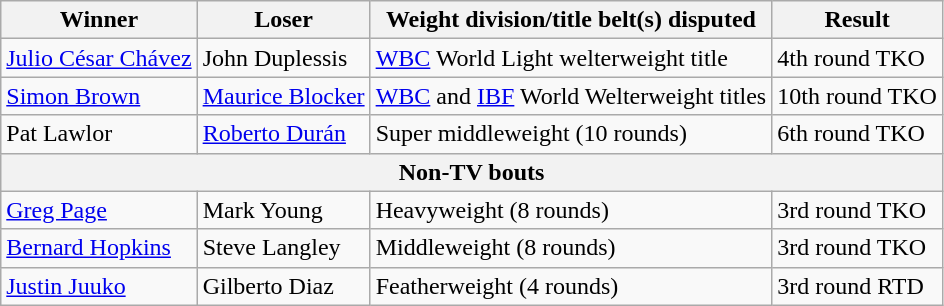<table class=wikitable>
<tr>
<th>Winner</th>
<th>Loser</th>
<th>Weight division/title belt(s) disputed</th>
<th>Result</th>
</tr>
<tr>
<td> <a href='#'>Julio César Chávez</a></td>
<td> John Duplessis</td>
<td><a href='#'>WBC</a> World Light welterweight title</td>
<td>4th round TKO</td>
</tr>
<tr>
<td> <a href='#'>Simon Brown</a></td>
<td> <a href='#'>Maurice Blocker</a></td>
<td><a href='#'>WBC</a> and <a href='#'>IBF</a> World Welterweight titles</td>
<td>10th round TKO</td>
</tr>
<tr>
<td> Pat Lawlor</td>
<td> <a href='#'>Roberto Durán</a></td>
<td>Super middleweight (10 rounds)</td>
<td>6th round TKO</td>
</tr>
<tr>
<th colspan=4>Non-TV bouts</th>
</tr>
<tr>
<td> <a href='#'>Greg Page</a></td>
<td> Mark Young</td>
<td>Heavyweight (8 rounds)</td>
<td>3rd round TKO</td>
</tr>
<tr>
<td> <a href='#'>Bernard Hopkins</a></td>
<td> Steve Langley</td>
<td>Middleweight (8 rounds)</td>
<td>3rd round TKO</td>
</tr>
<tr>
<td> <a href='#'>Justin Juuko</a></td>
<td> Gilberto Diaz</td>
<td>Featherweight (4 rounds)</td>
<td>3rd round RTD</td>
</tr>
</table>
